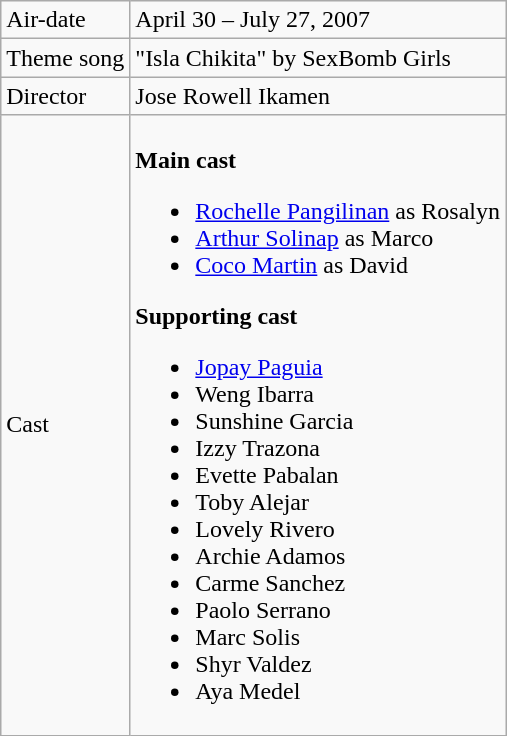<table class="wikitable">
<tr>
<td>Air-date</td>
<td>April 30 – July 27, 2007</td>
</tr>
<tr>
<td>Theme song</td>
<td>"Isla Chikita" by SexBomb Girls</td>
</tr>
<tr>
<td>Director</td>
<td>Jose Rowell Ikamen</td>
</tr>
<tr>
<td>Cast</td>
<td><br><strong>Main cast</strong><ul><li><a href='#'>Rochelle Pangilinan</a> as Rosalyn</li><li><a href='#'>Arthur Solinap</a> as Marco</li><li><a href='#'>Coco Martin</a> as David</li></ul><strong>Supporting cast</strong><ul><li><a href='#'>Jopay Paguia</a></li><li>Weng Ibarra</li><li>Sunshine Garcia</li><li>Izzy Trazona</li><li>Evette Pabalan</li><li>Toby Alejar</li><li>Lovely Rivero</li><li>Archie Adamos</li><li>Carme Sanchez</li><li>Paolo Serrano</li><li>Marc Solis</li><li>Shyr Valdez</li><li>Aya Medel</li></ul></td>
</tr>
</table>
